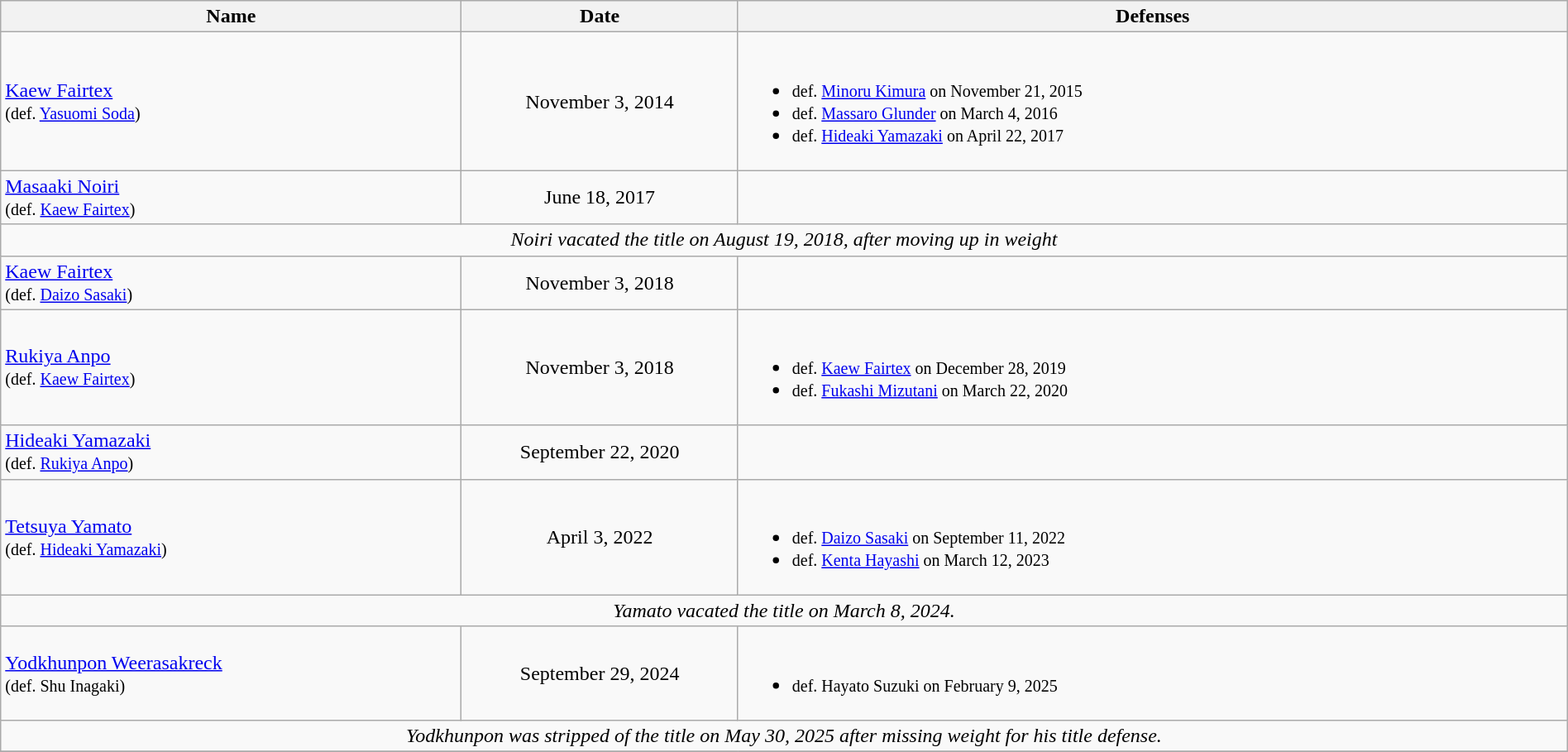<table class="wikitable" width=100%>
<tr>
<th width=25%>Name</th>
<th width=15%>Date</th>
<th width=45%>Defenses</th>
</tr>
<tr>
<td align=left> <a href='#'>Kaew Fairtex</a> <br><small>(def. <a href='#'>Yasuomi Soda</a>)</small></td>
<td align=center>November 3, 2014</td>
<td><br><ul><li><small>def. <a href='#'>Minoru Kimura</a> on November 21, 2015</small></li><li><small>def. <a href='#'>Massaro Glunder</a> on March 4, 2016</small></li><li><small>def. <a href='#'>Hideaki Yamazaki</a> on April 22, 2017</small></li></ul></td>
</tr>
<tr>
<td align=left> <a href='#'>Masaaki Noiri</a> <br><small>(def. <a href='#'>Kaew Fairtex</a>)</small></td>
<td align=center>June 18, 2017</td>
<td></td>
</tr>
<tr>
<td colspan=3 align=center><em>Noiri vacated the title on August 19, 2018, after moving up in weight</em></td>
</tr>
<tr>
<td align=left> <a href='#'>Kaew Fairtex</a> <br><small>(def. <a href='#'>Daizo Sasaki</a>)</small></td>
<td align=center>November 3, 2018</td>
<td></td>
</tr>
<tr>
<td align=left> <a href='#'>Rukiya Anpo</a> <br><small>(def. <a href='#'>Kaew Fairtex</a>)</small></td>
<td align=center>November 3, 2018</td>
<td><br><ul><li><small>def. <a href='#'>Kaew Fairtex</a> on December 28, 2019</small></li><li><small>def. <a href='#'>Fukashi Mizutani</a> on March 22, 2020</small></li></ul></td>
</tr>
<tr>
<td align=left> <a href='#'>Hideaki Yamazaki</a> <br><small>(def. <a href='#'>Rukiya Anpo</a>)</small></td>
<td align=center>September 22, 2020</td>
<td></td>
</tr>
<tr>
<td align=left> <a href='#'>Tetsuya Yamato</a> <br><small>(def. <a href='#'>Hideaki Yamazaki</a>)</small></td>
<td align=center>April 3, 2022</td>
<td><br><ul><li><small>def. <a href='#'>Daizo Sasaki</a> on September 11, 2022</small></li><li><small>def. <a href='#'>Kenta Hayashi</a> on March 12, 2023</small></li></ul></td>
</tr>
<tr>
<td colspan=3 align=center><em>Yamato vacated the title on March 8, 2024.</em></td>
</tr>
<tr>
<td align=left> <a href='#'>Yodkhunpon Weerasakreck</a> <br><small>(def. Shu Inagaki)</small></td>
<td align=center>September 29, 2024</td>
<td><br><ul><li><small>def. Hayato Suzuki on February 9, 2025</small></li></ul></td>
</tr>
<tr>
<td colspan=3 align=center><em>Yodkhunpon was stripped of the title on May 30, 2025 after missing weight for his title defense.</em></td>
</tr>
<tr>
</tr>
</table>
